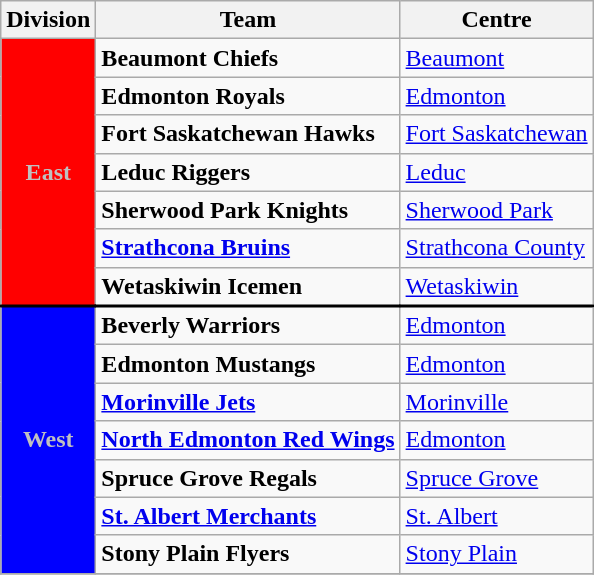<table class="wikitable">
<tr>
<th><strong>Division</strong></th>
<th><strong>Team</strong></th>
<th><strong>Centre</strong></th>
</tr>
<tr>
<th style="background:red; color:silver" rowspan=7>East</th>
<td><strong>Beaumont Chiefs</strong></td>
<td><a href='#'>Beaumont</a></td>
</tr>
<tr>
<td><strong>Edmonton Royals</strong></td>
<td><a href='#'>Edmonton</a></td>
</tr>
<tr>
<td><strong>Fort Saskatchewan Hawks</strong></td>
<td><a href='#'>Fort Saskatchewan</a></td>
</tr>
<tr>
<td><strong>Leduc Riggers</strong></td>
<td><a href='#'>Leduc</a></td>
</tr>
<tr>
<td><strong>Sherwood Park Knights</strong></td>
<td><a href='#'>Sherwood Park</a></td>
</tr>
<tr>
<td><strong><a href='#'>Strathcona Bruins</a></strong></td>
<td><a href='#'>Strathcona County</a></td>
</tr>
<tr>
<td><strong>Wetaskiwin Icemen</strong></td>
<td><a href='#'>Wetaskiwin</a></td>
</tr>
<tr style="border-top: 2px solid;">
<th style="background:blue; color:silver" rowspan=7>West</th>
<td><strong>Beverly Warriors</strong></td>
<td><a href='#'>Edmonton</a></td>
</tr>
<tr>
<td><strong>Edmonton Mustangs</strong></td>
<td><a href='#'>Edmonton</a></td>
</tr>
<tr>
<td><strong><a href='#'>Morinville Jets</a></strong></td>
<td><a href='#'>Morinville</a></td>
</tr>
<tr>
<td><strong><a href='#'>North Edmonton Red Wings</a></strong></td>
<td><a href='#'>Edmonton</a></td>
</tr>
<tr>
<td><strong>Spruce Grove Regals</strong></td>
<td><a href='#'>Spruce Grove</a></td>
</tr>
<tr>
<td><strong><a href='#'>St. Albert Merchants</a></strong></td>
<td><a href='#'>St. Albert</a></td>
</tr>
<tr>
<td><strong>Stony Plain Flyers</strong></td>
<td><a href='#'>Stony Plain</a></td>
</tr>
<tr>
</tr>
</table>
